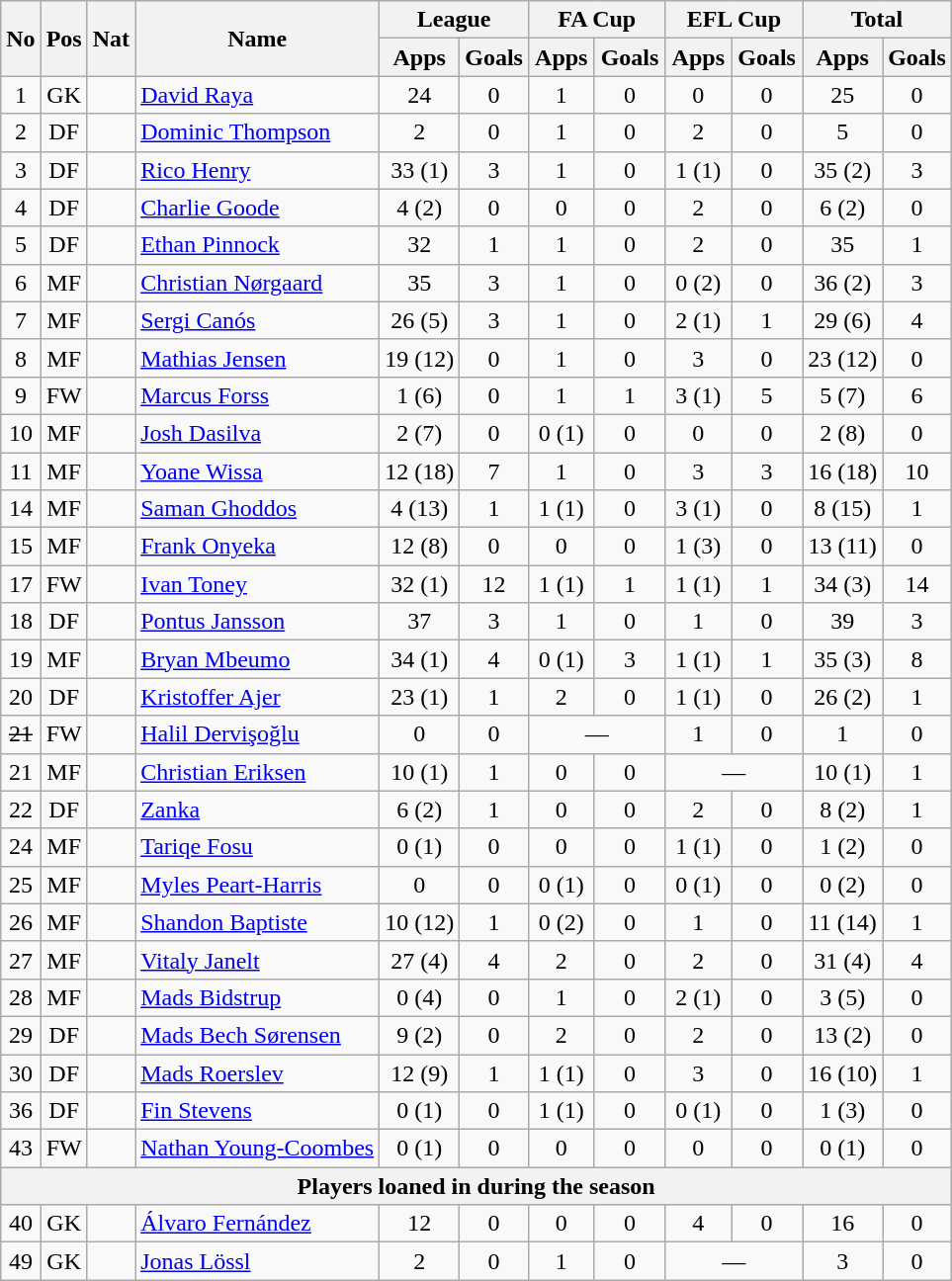<table class="wikitable sortable" style="text-align:center">
<tr>
<th rowspan="2">No</th>
<th rowspan="2">Pos</th>
<th rowspan="2">Nat</th>
<th rowspan="2">Name</th>
<th colspan="2" style="width:85px;">League</th>
<th colspan="2" style="width:85px;">FA Cup</th>
<th colspan="2" style="width:85px;">EFL Cup</th>
<th colspan="2" style="width:85px;">Total</th>
</tr>
<tr>
<th>Apps</th>
<th>Goals</th>
<th>Apps</th>
<th>Goals</th>
<th>Apps</th>
<th>Goals</th>
<th>Apps</th>
<th>Goals</th>
</tr>
<tr>
<td>1</td>
<td>GK</td>
<td></td>
<td style="text-align:left;"><a href='#'>David Raya</a></td>
<td>24</td>
<td>0</td>
<td>1</td>
<td>0</td>
<td>0</td>
<td>0</td>
<td>25</td>
<td>0</td>
</tr>
<tr>
<td>2</td>
<td>DF</td>
<td></td>
<td style="text-align:left;"><a href='#'>Dominic Thompson</a></td>
<td>2</td>
<td>0</td>
<td>1</td>
<td>0</td>
<td>2</td>
<td>0</td>
<td>5</td>
<td>0</td>
</tr>
<tr>
<td>3</td>
<td>DF</td>
<td></td>
<td style="text-align:left;"><a href='#'>Rico Henry</a></td>
<td>33 (1)</td>
<td>3</td>
<td>1</td>
<td>0</td>
<td>1 (1)</td>
<td>0</td>
<td>35 (2)</td>
<td>3</td>
</tr>
<tr>
<td>4</td>
<td>DF</td>
<td></td>
<td style="text-align:left;"><a href='#'>Charlie Goode</a></td>
<td>4 (2)</td>
<td>0</td>
<td>0</td>
<td>0</td>
<td>2</td>
<td>0</td>
<td>6 (2)</td>
<td>0</td>
</tr>
<tr>
<td>5</td>
<td>DF</td>
<td></td>
<td style="text-align:left;"><a href='#'>Ethan Pinnock</a></td>
<td>32</td>
<td>1</td>
<td>1</td>
<td>0</td>
<td>2</td>
<td>0</td>
<td>35</td>
<td>1</td>
</tr>
<tr>
<td>6</td>
<td>MF</td>
<td></td>
<td style="text-align:left;"><a href='#'>Christian Nørgaard</a></td>
<td>35</td>
<td>3</td>
<td>1</td>
<td>0</td>
<td>0 (2)</td>
<td>0</td>
<td>36 (2)</td>
<td>3</td>
</tr>
<tr>
<td>7</td>
<td>MF</td>
<td></td>
<td style="text-align:left;"><a href='#'>Sergi Canós</a></td>
<td>26 (5)</td>
<td>3</td>
<td>1</td>
<td>0</td>
<td>2 (1)</td>
<td>1</td>
<td>29 (6)</td>
<td>4</td>
</tr>
<tr>
<td>8</td>
<td>MF</td>
<td></td>
<td style="text-align:left;"><a href='#'>Mathias Jensen</a></td>
<td>19 (12)</td>
<td>0</td>
<td>1</td>
<td>0</td>
<td>3</td>
<td>0</td>
<td>23 (12)</td>
<td>0</td>
</tr>
<tr>
<td>9</td>
<td>FW</td>
<td></td>
<td style="text-align:left;"><a href='#'>Marcus Forss</a></td>
<td>1 (6)</td>
<td>0</td>
<td>1</td>
<td>1</td>
<td>3 (1)</td>
<td>5</td>
<td>5 (7)</td>
<td>6</td>
</tr>
<tr>
<td>10</td>
<td>MF</td>
<td></td>
<td style="text-align:left;"><a href='#'>Josh Dasilva</a></td>
<td>2 (7)</td>
<td>0</td>
<td>0 (1)</td>
<td>0</td>
<td>0</td>
<td>0</td>
<td>2 (8)</td>
<td>0</td>
</tr>
<tr>
<td>11</td>
<td>MF</td>
<td></td>
<td style="text-align:left;"><a href='#'>Yoane Wissa</a></td>
<td>12 (18)</td>
<td>7</td>
<td>1</td>
<td>0</td>
<td>3</td>
<td>3</td>
<td>16 (18)</td>
<td>10</td>
</tr>
<tr>
<td>14</td>
<td>MF</td>
<td></td>
<td style="text-align:left;"><a href='#'>Saman Ghoddos</a></td>
<td>4 (13)</td>
<td>1</td>
<td>1 (1)</td>
<td>0</td>
<td>3 (1)</td>
<td>0</td>
<td>8 (15)</td>
<td>1</td>
</tr>
<tr>
<td>15</td>
<td>MF</td>
<td></td>
<td style="text-align:left;"><a href='#'>Frank Onyeka</a></td>
<td>12 (8)</td>
<td>0</td>
<td>0</td>
<td>0</td>
<td>1 (3)</td>
<td>0</td>
<td>13 (11)</td>
<td>0</td>
</tr>
<tr>
<td>17</td>
<td>FW</td>
<td></td>
<td style="text-align:left;"><a href='#'>Ivan Toney</a></td>
<td>32 (1)</td>
<td>12</td>
<td>1 (1)</td>
<td>1</td>
<td>1 (1)</td>
<td>1</td>
<td>34 (3)</td>
<td>14</td>
</tr>
<tr>
<td>18</td>
<td>DF</td>
<td></td>
<td style="text-align:left;"><a href='#'>Pontus Jansson</a></td>
<td>37</td>
<td>3</td>
<td>1</td>
<td>0</td>
<td>1</td>
<td>0</td>
<td>39</td>
<td>3</td>
</tr>
<tr>
<td>19</td>
<td>MF</td>
<td></td>
<td style="text-align:left;"><a href='#'>Bryan Mbeumo</a></td>
<td>34 (1)</td>
<td>4</td>
<td>0 (1)</td>
<td>3</td>
<td>1 (1)</td>
<td>1</td>
<td>35 (3)</td>
<td>8</td>
</tr>
<tr>
<td>20</td>
<td>DF</td>
<td></td>
<td style="text-align:left;"><a href='#'>Kristoffer Ajer</a></td>
<td>23 (1)</td>
<td>1</td>
<td>2</td>
<td>0</td>
<td>1 (1)</td>
<td>0</td>
<td>26 (2)</td>
<td>1</td>
</tr>
<tr>
<td><s>21</s></td>
<td>FW</td>
<td></td>
<td style="text-align:left;"><a href='#'>Halil Dervişoğlu</a></td>
<td>0</td>
<td>0</td>
<td colspan="2">―</td>
<td>1</td>
<td>0</td>
<td>1</td>
<td>0</td>
</tr>
<tr>
<td>21</td>
<td>MF</td>
<td></td>
<td style="text-align:left;"><a href='#'>Christian Eriksen</a></td>
<td>10 (1)</td>
<td>1</td>
<td>0</td>
<td>0</td>
<td colspan="2">―</td>
<td>10 (1)</td>
<td>1</td>
</tr>
<tr>
<td>22</td>
<td>DF</td>
<td></td>
<td style="text-align:left;"><a href='#'>Zanka</a></td>
<td>6 (2)</td>
<td>1</td>
<td>0</td>
<td>0</td>
<td>2</td>
<td>0</td>
<td>8 (2)</td>
<td>1</td>
</tr>
<tr>
<td>24</td>
<td>MF</td>
<td></td>
<td style="text-align:left;"><a href='#'>Tariqe Fosu</a></td>
<td>0 (1)</td>
<td>0</td>
<td>0</td>
<td>0</td>
<td>1 (1)</td>
<td>0</td>
<td>1 (2)</td>
<td>0</td>
</tr>
<tr>
<td>25</td>
<td>MF</td>
<td></td>
<td style="text-align:left;"><a href='#'>Myles Peart-Harris</a></td>
<td>0</td>
<td>0</td>
<td>0 (1)</td>
<td>0</td>
<td>0 (1)</td>
<td>0</td>
<td>0 (2)</td>
<td>0</td>
</tr>
<tr>
<td>26</td>
<td>MF</td>
<td></td>
<td style="text-align:left;"><a href='#'>Shandon Baptiste</a></td>
<td>10 (12)</td>
<td>1</td>
<td>0 (2)</td>
<td>0</td>
<td>1</td>
<td>0</td>
<td>11 (14)</td>
<td>1</td>
</tr>
<tr>
<td>27</td>
<td>MF</td>
<td></td>
<td style="text-align:left;"><a href='#'>Vitaly Janelt</a></td>
<td>27 (4)</td>
<td>4</td>
<td>2</td>
<td>0</td>
<td>2</td>
<td>0</td>
<td>31 (4)</td>
<td>4</td>
</tr>
<tr>
<td>28</td>
<td>MF</td>
<td></td>
<td style="text-align:left;"><a href='#'>Mads Bidstrup</a></td>
<td>0 (4)</td>
<td>0</td>
<td>1</td>
<td>0</td>
<td>2 (1)</td>
<td>0</td>
<td>3 (5)</td>
<td>0</td>
</tr>
<tr>
<td>29</td>
<td>DF</td>
<td></td>
<td style="text-align:left;"><a href='#'>Mads Bech Sørensen</a></td>
<td>9 (2)</td>
<td>0</td>
<td>2</td>
<td>0</td>
<td>2</td>
<td>0</td>
<td>13 (2)</td>
<td>0</td>
</tr>
<tr>
<td>30</td>
<td>DF</td>
<td></td>
<td style="text-align:left;"><a href='#'>Mads Roerslev</a></td>
<td>12 (9)</td>
<td>1</td>
<td>1 (1)</td>
<td>0</td>
<td>3</td>
<td>0</td>
<td>16 (10)</td>
<td>1</td>
</tr>
<tr>
<td>36</td>
<td>DF</td>
<td></td>
<td style="text-align:left;"><a href='#'>Fin Stevens</a></td>
<td>0 (1)</td>
<td>0</td>
<td>1 (1)</td>
<td>0</td>
<td>0 (1)</td>
<td>0</td>
<td>1 (3)</td>
<td>0</td>
</tr>
<tr>
<td>43</td>
<td>FW</td>
<td></td>
<td style="text-align:left;"><a href='#'>Nathan Young-Coombes</a></td>
<td>0 (1)</td>
<td>0</td>
<td>0</td>
<td>0</td>
<td>0</td>
<td>0</td>
<td>0 (1)</td>
<td>0</td>
</tr>
<tr>
<th colspan="12">Players loaned in during the season</th>
</tr>
<tr>
<td>40</td>
<td>GK</td>
<td></td>
<td style="text-align:left;"><a href='#'>Álvaro Fernández</a></td>
<td>12</td>
<td>0</td>
<td>0</td>
<td>0</td>
<td>4</td>
<td>0</td>
<td>16</td>
<td>0</td>
</tr>
<tr>
<td>49</td>
<td>GK</td>
<td></td>
<td style="text-align:left;"><a href='#'>Jonas Lössl</a></td>
<td>2</td>
<td>0</td>
<td>1</td>
<td>0</td>
<td colspan="2">―</td>
<td>3</td>
<td>0</td>
</tr>
</table>
